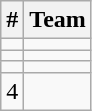<table class="wikitable">
<tr>
<th>#</th>
<th>Team</th>
</tr>
<tr>
<td></td>
<td></td>
</tr>
<tr>
<td></td>
<td></td>
</tr>
<tr>
<td></td>
<td></td>
</tr>
<tr>
<td>4</td>
<td></td>
</tr>
</table>
